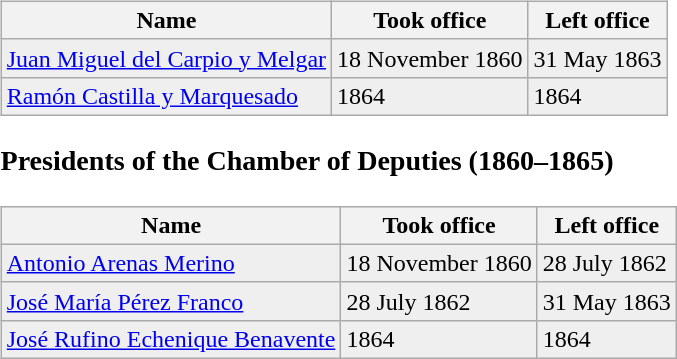<table width=100% style="cellpadding:0.5em;">
<tr>
<td><br><table class="wikitable">
<tr>
<th>Name</th>
<th>Took office</th>
<th>Left office</th>
</tr>
<tr bgcolor="efefef">
<td><a href='#'>Juan Miguel del Carpio y Melgar</a></td>
<td>18 November 1860</td>
<td>31 May 1863</td>
</tr>
<tr bgcolor="efefef">
<td><a href='#'>Ramón Castilla y Marquesado</a></td>
<td>1864</td>
<td>1864</td>
</tr>
</table>
<h3>Presidents of the Chamber of Deputies (1860–1865)</h3><table class="wikitable">
<tr>
<th>Name</th>
<th>Took office</th>
<th>Left office</th>
</tr>
<tr bgcolor="efefef">
<td><a href='#'>Antonio Arenas Merino</a></td>
<td>18 November 1860</td>
<td>28 July 1862</td>
</tr>
<tr bgcolor="efefef">
<td><a href='#'>José María Pérez Franco</a></td>
<td>28 July 1862</td>
<td>31 May 1863</td>
</tr>
<tr bgcolor="efefef">
<td><a href='#'>José Rufino Echenique Benavente</a></td>
<td>1864</td>
<td>1864</td>
</tr>
</table>
</td>
</tr>
</table>
